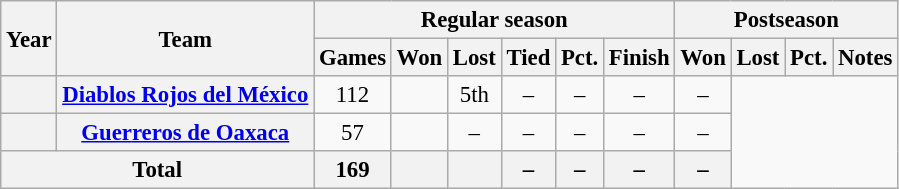<table class="wikitable" style="font-size: 95%; text-align:center;">
<tr>
<th rowspan="2">Year</th>
<th rowspan="2">Team</th>
<th colspan="6">Regular season</th>
<th colspan="4">Postseason</th>
</tr>
<tr>
<th scope=col>Games</th>
<th scope=col>Won</th>
<th scope=col>Lost</th>
<th scope=col>Tied</th>
<th scope=col>Pct.</th>
<th scope=col>Finish</th>
<th scope=col>Won</th>
<th scope=col>Lost</th>
<th scope=col>Pct.</th>
<th scope=col>Notes</th>
</tr>
<tr>
<th></th>
<th><a href='#'>Diablos Rojos del México</a></th>
<td>112</td>
<td></td>
<td>5th</td>
<td>–</td>
<td>–</td>
<td>–</td>
<td>–</td>
</tr>
<tr>
<th></th>
<th><a href='#'>Guerreros de Oaxaca</a></th>
<td>57</td>
<td></td>
<td>–</td>
<td>–</td>
<td>–</td>
<td>–</td>
<td>–</td>
</tr>
<tr>
<th colspan="2">Total</th>
<th>169</th>
<th></th>
<th></th>
<th>–</th>
<th>–</th>
<th>–</th>
<th>–</th>
</tr>
</table>
